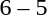<table style="text-align:center">
<tr>
<th width=200></th>
<th width=100></th>
<th width=200></th>
</tr>
<tr>
<td align=right><strong></strong></td>
<td>6 – 5</td>
<td align=left></td>
</tr>
</table>
